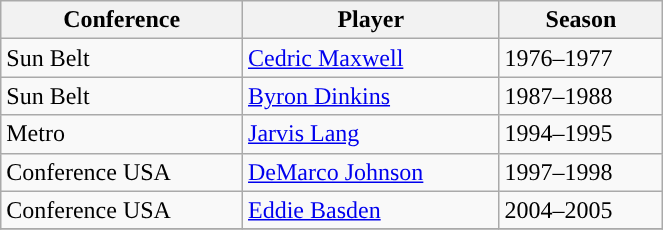<table class="wikitable sortable" style="width: 35%">
<tr>
<th>Conference</th>
<th>Player</th>
<th>Season</th>
</tr>
<tr>
<td>Sun Belt</td>
<td><a href='#'>Cedric Maxwell</a></td>
<td>1976–1977</td>
</tr>
<tr>
<td>Sun Belt</td>
<td><a href='#'>Byron Dinkins</a></td>
<td>1987–1988</td>
</tr>
<tr>
<td>Metro</td>
<td><a href='#'>Jarvis Lang</a></td>
<td>1994–1995</td>
</tr>
<tr>
<td>Conference USA</td>
<td><a href='#'>DeMarco Johnson</a></td>
<td>1997–1998</td>
</tr>
<tr>
<td>Conference USA</td>
<td><a href='#'>Eddie Basden</a></td>
<td>2004–2005</td>
</tr>
<tr>
</tr>
</table>
